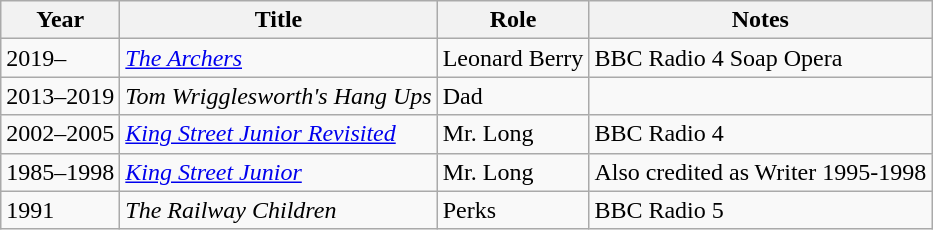<table class="wikitable">
<tr>
<th>Year</th>
<th>Title</th>
<th>Role</th>
<th>Notes</th>
</tr>
<tr>
<td>2019–</td>
<td><em><a href='#'>The Archers</a></em></td>
<td>Leonard Berry</td>
<td>BBC Radio 4 Soap Opera</td>
</tr>
<tr>
<td>2013–2019</td>
<td><em>Tom Wrigglesworth's Hang Ups</em></td>
<td>Dad</td>
<td></td>
</tr>
<tr>
<td>2002–2005</td>
<td><em><a href='#'>King Street Junior Revisited</a></em></td>
<td>Mr. Long</td>
<td>BBC Radio 4</td>
</tr>
<tr>
<td>1985–1998</td>
<td><em><a href='#'>King Street Junior</a></em></td>
<td>Mr. Long</td>
<td>Also credited as Writer 1995-1998</td>
</tr>
<tr>
<td>1991</td>
<td><em>The Railway Children</em></td>
<td>Perks</td>
<td>BBC Radio 5</td>
</tr>
</table>
